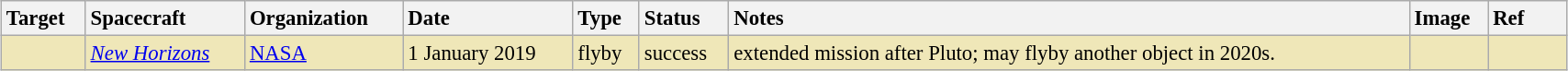<table class="wikitable" style="margin: 1em auto 1em auto; width:90%; font-size:95%;">
<tr>
<th style="text-align:left">Target</th>
<th colspan="2" style="text-align:left">Spacecraft</th>
<th style="text-align:left">Organization</th>
<th style="text-align:left">Date</th>
<th style="text-align:left">Type</th>
<th style="text-align:left">Status</th>
<th style="text-align:left">Notes</th>
<th style="width:50px; text-align:left;">Image</th>
<th style="width:50px; text-align:left;">Ref</th>
</tr>
<tr style="background:#EFE7B8">
<td></td>
<td colspan="2"><em><a href='#'>New Horizons</a></em></td>
<td> <a href='#'>NASA</a></td>
<td>1 January 2019</td>
<td>flyby</td>
<td>success</td>
<td>extended mission after Pluto; may flyby another object in 2020s.</td>
<td></td>
<td><br></td>
</tr>
</table>
